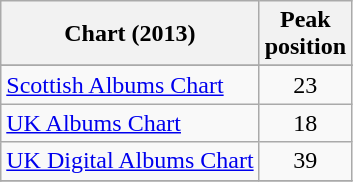<table class="wikitable sortable">
<tr>
<th>Chart (2013)</th>
<th>Peak<br>position</th>
</tr>
<tr>
</tr>
<tr>
<td><a href='#'>Scottish Albums Chart</a></td>
<td style="text-align:center;">23</td>
</tr>
<tr>
<td><a href='#'>UK Albums Chart</a></td>
<td style="text-align:center;">18</td>
</tr>
<tr>
<td><a href='#'>UK Digital Albums Chart</a></td>
<td style="text-align:center;">39</td>
</tr>
<tr>
</tr>
</table>
